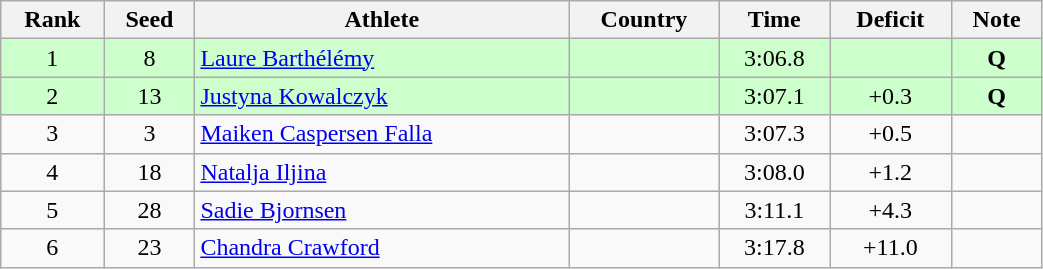<table class="wikitable sortable" style="text-align:center" width=55%>
<tr>
<th>Rank</th>
<th>Seed</th>
<th>Athlete</th>
<th>Country</th>
<th>Time</th>
<th>Deficit</th>
<th>Note</th>
</tr>
<tr bgcolor=ccffcc>
<td>1</td>
<td>8</td>
<td align=left><a href='#'>Laure Barthélémy</a></td>
<td align=left></td>
<td>3:06.8</td>
<td></td>
<td><strong>Q</strong></td>
</tr>
<tr bgcolor=ccffcc>
<td>2</td>
<td>13</td>
<td align=left><a href='#'>Justyna Kowalczyk</a></td>
<td align=left></td>
<td>3:07.1</td>
<td>+0.3</td>
<td><strong>Q</strong></td>
</tr>
<tr>
<td>3</td>
<td>3</td>
<td align=left><a href='#'>Maiken Caspersen Falla</a></td>
<td align=left></td>
<td>3:07.3</td>
<td>+0.5</td>
<td></td>
</tr>
<tr>
<td>4</td>
<td>18</td>
<td align=left><a href='#'>Natalja Iljina</a></td>
<td align=left></td>
<td>3:08.0</td>
<td>+1.2</td>
<td></td>
</tr>
<tr>
<td>5</td>
<td>28</td>
<td align=left><a href='#'>Sadie Bjornsen</a></td>
<td align=left></td>
<td>3:11.1</td>
<td>+4.3</td>
<td></td>
</tr>
<tr>
<td>6</td>
<td>23</td>
<td align=left><a href='#'>Chandra Crawford</a></td>
<td align=left></td>
<td>3:17.8</td>
<td>+11.0</td>
<td></td>
</tr>
</table>
